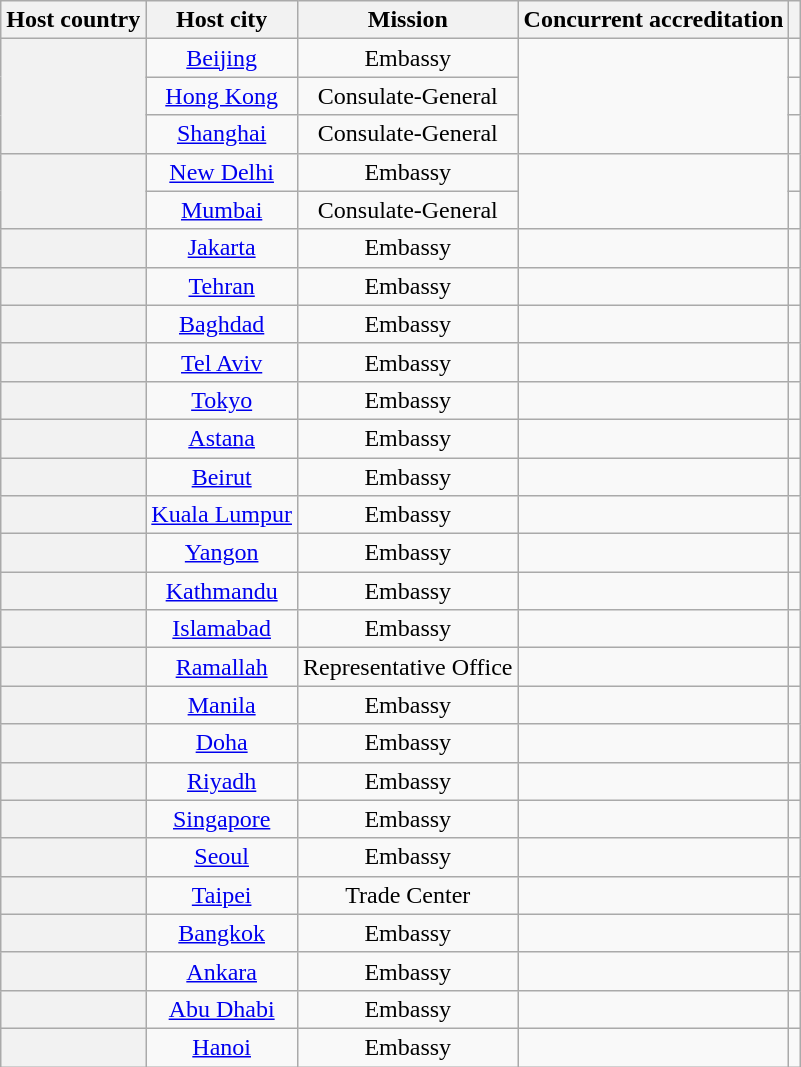<table class="wikitable plainrowheaders" style="text-align:center;">
<tr>
<th scope="col">Host country</th>
<th scope="col">Host city</th>
<th scope="col">Mission</th>
<th scope="col">Concurrent accreditation</th>
<th scope="col"></th>
</tr>
<tr>
<th scope="row" rowspan="3"></th>
<td><a href='#'>Beijing</a></td>
<td>Embassy</td>
<td rowspan="3"></td>
<td></td>
</tr>
<tr>
<td><a href='#'>Hong Kong</a></td>
<td>Consulate-General</td>
<td></td>
</tr>
<tr>
<td><a href='#'>Shanghai</a></td>
<td>Consulate-General</td>
<td></td>
</tr>
<tr>
<th scope="row" rowspan="2"></th>
<td><a href='#'>New Delhi</a></td>
<td>Embassy</td>
<td rowspan="2"></td>
<td></td>
</tr>
<tr>
<td><a href='#'>Mumbai</a></td>
<td>Consulate-General</td>
<td></td>
</tr>
<tr>
<th scope="row"></th>
<td><a href='#'>Jakarta</a></td>
<td>Embassy</td>
<td></td>
<td></td>
</tr>
<tr>
<th scope="row"></th>
<td><a href='#'>Tehran</a></td>
<td>Embassy</td>
<td></td>
<td></td>
</tr>
<tr>
<th scope="row"></th>
<td><a href='#'>Baghdad</a></td>
<td>Embassy</td>
<td></td>
<td></td>
</tr>
<tr>
<th scope="row"></th>
<td><a href='#'>Tel Aviv</a></td>
<td>Embassy</td>
<td></td>
<td></td>
</tr>
<tr>
<th scope="row"></th>
<td><a href='#'>Tokyo</a></td>
<td>Embassy</td>
<td></td>
<td></td>
</tr>
<tr>
<th scope="row"></th>
<td><a href='#'>Astana</a></td>
<td>Embassy</td>
<td></td>
<td></td>
</tr>
<tr>
<th scope="row"></th>
<td><a href='#'>Beirut</a></td>
<td>Embassy</td>
<td></td>
<td></td>
</tr>
<tr>
<th scope="row"></th>
<td><a href='#'>Kuala Lumpur</a></td>
<td>Embassy</td>
<td></td>
<td></td>
</tr>
<tr>
<th scope="row"></th>
<td><a href='#'>Yangon</a></td>
<td>Embassy</td>
<td></td>
<td></td>
</tr>
<tr>
<th scope="row"></th>
<td><a href='#'>Kathmandu</a></td>
<td>Embassy</td>
<td></td>
<td></td>
</tr>
<tr>
<th scope="row"></th>
<td><a href='#'>Islamabad</a></td>
<td>Embassy</td>
<td></td>
<td></td>
</tr>
<tr>
<th scope="row"></th>
<td><a href='#'>Ramallah</a></td>
<td>Representative Office</td>
<td></td>
<td></td>
</tr>
<tr>
<th scope="row"></th>
<td><a href='#'>Manila</a></td>
<td>Embassy</td>
<td></td>
<td></td>
</tr>
<tr>
<th scope="row"></th>
<td><a href='#'>Doha</a></td>
<td>Embassy</td>
<td></td>
<td></td>
</tr>
<tr>
<th scope="row"></th>
<td><a href='#'>Riyadh</a></td>
<td>Embassy</td>
<td></td>
<td></td>
</tr>
<tr>
<th scope="row"></th>
<td><a href='#'>Singapore</a></td>
<td>Embassy</td>
<td></td>
<td></td>
</tr>
<tr>
<th scope="row"></th>
<td><a href='#'>Seoul</a></td>
<td>Embassy</td>
<td></td>
<td></td>
</tr>
<tr>
<th scope="row"></th>
<td><a href='#'>Taipei</a></td>
<td>Trade Center</td>
<td></td>
<td></td>
</tr>
<tr>
<th scope="row"></th>
<td><a href='#'>Bangkok</a></td>
<td>Embassy</td>
<td></td>
<td></td>
</tr>
<tr>
<th scope="row"></th>
<td><a href='#'>Ankara</a></td>
<td>Embassy</td>
<td></td>
<td></td>
</tr>
<tr>
<th scope="row"></th>
<td><a href='#'>Abu Dhabi</a></td>
<td>Embassy</td>
<td></td>
<td></td>
</tr>
<tr>
<th scope="row"></th>
<td><a href='#'>Hanoi</a></td>
<td>Embassy</td>
<td></td>
<td></td>
</tr>
</table>
